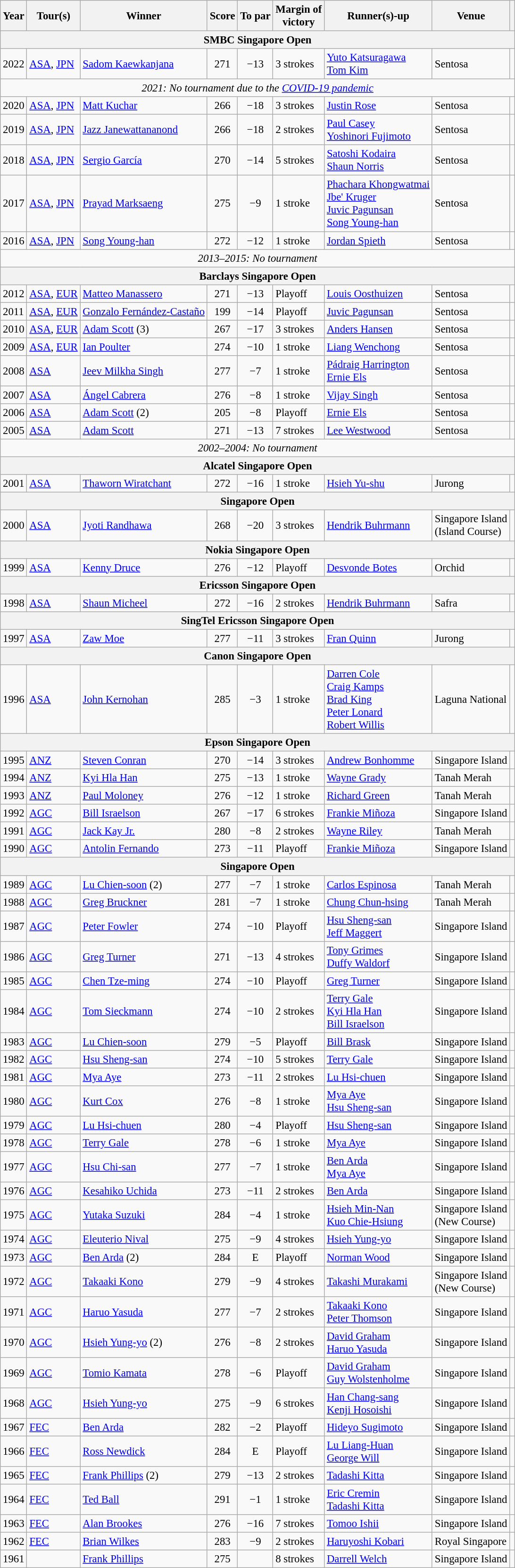<table class="wikitable" style="font-size:95%;">
<tr>
<th>Year</th>
<th>Tour(s)</th>
<th>Winner</th>
<th>Score</th>
<th>To par</th>
<th>Margin of<br>victory</th>
<th>Runner(s)-up</th>
<th>Venue</th>
<th></th>
</tr>
<tr>
<th colspan=9>SMBC Singapore Open</th>
</tr>
<tr>
<td>2022</td>
<td><a href='#'>ASA</a>, <a href='#'>JPN</a></td>
<td> <a href='#'>Sadom Kaewkanjana</a></td>
<td align=center>271</td>
<td align=center>−13</td>
<td>3 strokes</td>
<td> <a href='#'>Yuto Katsuragawa</a><br> <a href='#'>Tom Kim</a></td>
<td>Sentosa</td>
<td></td>
</tr>
<tr>
<td colspan=9 align=center><em>2021: No tournament due to the <a href='#'>COVID-19 pandemic</a></em></td>
</tr>
<tr>
<td>2020</td>
<td><a href='#'>ASA</a>, <a href='#'>JPN</a></td>
<td> <a href='#'>Matt Kuchar</a></td>
<td align=center>266</td>
<td align=center>−18</td>
<td>3 strokes</td>
<td> <a href='#'>Justin Rose</a></td>
<td>Sentosa</td>
<td></td>
</tr>
<tr>
<td>2019</td>
<td><a href='#'>ASA</a>, <a href='#'>JPN</a></td>
<td> <a href='#'>Jazz Janewattananond</a></td>
<td align=center>266</td>
<td align=center>−18</td>
<td>2 strokes</td>
<td> <a href='#'>Paul Casey</a><br> <a href='#'>Yoshinori Fujimoto</a></td>
<td>Sentosa</td>
<td></td>
</tr>
<tr>
<td>2018</td>
<td><a href='#'>ASA</a>, <a href='#'>JPN</a></td>
<td> <a href='#'>Sergio García</a></td>
<td align=center>270</td>
<td align=center>−14</td>
<td>5 strokes</td>
<td> <a href='#'>Satoshi Kodaira</a><br> <a href='#'>Shaun Norris</a></td>
<td>Sentosa</td>
<td></td>
</tr>
<tr>
<td>2017</td>
<td><a href='#'>ASA</a>, <a href='#'>JPN</a></td>
<td> <a href='#'>Prayad Marksaeng</a></td>
<td align=center>275</td>
<td align=center>−9</td>
<td>1 stroke</td>
<td> <a href='#'>Phachara Khongwatmai</a><br> <a href='#'>Jbe' Kruger</a><br> <a href='#'>Juvic Pagunsan</a><br> <a href='#'>Song Young-han</a></td>
<td>Sentosa</td>
<td></td>
</tr>
<tr>
<td>2016</td>
<td><a href='#'>ASA</a>, <a href='#'>JPN</a></td>
<td> <a href='#'>Song Young-han</a></td>
<td align=center>272</td>
<td align=center>−12</td>
<td>1 stroke</td>
<td> <a href='#'>Jordan Spieth</a></td>
<td>Sentosa</td>
<td></td>
</tr>
<tr>
<td colspan=9 align=center><em>2013–2015: No tournament</em></td>
</tr>
<tr>
<th colspan="9">Barclays Singapore Open</th>
</tr>
<tr>
<td>2012</td>
<td><a href='#'>ASA</a>, <a href='#'>EUR</a></td>
<td> <a href='#'>Matteo Manassero</a></td>
<td align=center>271</td>
<td align=center>−13</td>
<td>Playoff</td>
<td> <a href='#'>Louis Oosthuizen</a></td>
<td>Sentosa</td>
<td></td>
</tr>
<tr>
<td>2011</td>
<td><a href='#'>ASA</a>, <a href='#'>EUR</a></td>
<td> <a href='#'>Gonzalo Fernández-Castaño</a></td>
<td align=center>199</td>
<td align=center>−14</td>
<td>Playoff</td>
<td> <a href='#'>Juvic Pagunsan</a></td>
<td>Sentosa</td>
<td></td>
</tr>
<tr>
<td>2010</td>
<td><a href='#'>ASA</a>, <a href='#'>EUR</a></td>
<td> <a href='#'>Adam Scott</a> (3)</td>
<td align=center>267</td>
<td align=center>−17</td>
<td>3 strokes</td>
<td> <a href='#'>Anders Hansen</a></td>
<td>Sentosa</td>
<td></td>
</tr>
<tr>
<td>2009</td>
<td><a href='#'>ASA</a>, <a href='#'>EUR</a></td>
<td> <a href='#'>Ian Poulter</a></td>
<td align=center>274</td>
<td align=center>−10</td>
<td>1 stroke</td>
<td> <a href='#'>Liang Wenchong</a></td>
<td>Sentosa</td>
<td></td>
</tr>
<tr>
<td>2008</td>
<td><a href='#'>ASA</a></td>
<td> <a href='#'>Jeev Milkha Singh</a></td>
<td align=center>277</td>
<td align=center>−7</td>
<td>1 stroke</td>
<td> <a href='#'>Pádraig Harrington</a><br> <a href='#'>Ernie Els</a></td>
<td>Sentosa</td>
<td></td>
</tr>
<tr>
<td>2007</td>
<td><a href='#'>ASA</a></td>
<td> <a href='#'>Ángel Cabrera</a></td>
<td align=center>276</td>
<td align=center>−8</td>
<td>1 stroke</td>
<td> <a href='#'>Vijay Singh</a></td>
<td>Sentosa</td>
<td></td>
</tr>
<tr>
<td>2006</td>
<td><a href='#'>ASA</a></td>
<td> <a href='#'>Adam Scott</a> (2)</td>
<td align="center">205</td>
<td align=center>−8</td>
<td>Playoff</td>
<td> <a href='#'>Ernie Els</a></td>
<td>Sentosa</td>
<td></td>
</tr>
<tr>
<td>2005</td>
<td><a href='#'>ASA</a></td>
<td> <a href='#'>Adam Scott</a></td>
<td align=center>271</td>
<td align=center>−13</td>
<td>7 strokes</td>
<td> <a href='#'>Lee Westwood</a></td>
<td>Sentosa</td>
<td></td>
</tr>
<tr>
<td colspan=9 align=center><em>2002–2004: No tournament</em></td>
</tr>
<tr>
<th colspan="9">Alcatel Singapore Open</th>
</tr>
<tr>
<td>2001</td>
<td><a href='#'>ASA</a></td>
<td> <a href='#'>Thaworn Wiratchant</a></td>
<td align=center>272</td>
<td align=center>−16</td>
<td>1 stroke</td>
<td> <a href='#'>Hsieh Yu-shu</a></td>
<td>Jurong</td>
<td></td>
</tr>
<tr>
<th colspan="9">Singapore Open</th>
</tr>
<tr>
<td>2000</td>
<td><a href='#'>ASA</a></td>
<td> <a href='#'>Jyoti Randhawa</a></td>
<td align=center>268</td>
<td align=center>−20</td>
<td>3 strokes</td>
<td> <a href='#'>Hendrik Buhrmann</a></td>
<td>Singapore Island<br>(Island Course)</td>
<td></td>
</tr>
<tr>
<th colspan="9">Nokia Singapore Open</th>
</tr>
<tr>
<td>1999</td>
<td><a href='#'>ASA</a></td>
<td> <a href='#'>Kenny Druce</a></td>
<td align=center>276</td>
<td align=center>−12</td>
<td>Playoff</td>
<td> <a href='#'>Desvonde Botes</a></td>
<td>Orchid</td>
<td></td>
</tr>
<tr>
<th colspan="9">Ericsson Singapore Open</th>
</tr>
<tr>
<td>1998</td>
<td><a href='#'>ASA</a></td>
<td> <a href='#'>Shaun Micheel</a></td>
<td align=center>272</td>
<td align=center>−16</td>
<td>2 strokes</td>
<td> <a href='#'>Hendrik Buhrmann</a></td>
<td>Safra</td>
<td></td>
</tr>
<tr>
<th colspan="9">SingTel Ericsson Singapore Open</th>
</tr>
<tr>
<td>1997</td>
<td><a href='#'>ASA</a></td>
<td> <a href='#'>Zaw Moe</a></td>
<td align=center>277</td>
<td align=center>−11</td>
<td>3 strokes</td>
<td> <a href='#'>Fran Quinn</a></td>
<td>Jurong</td>
<td></td>
</tr>
<tr>
<th colspan="9">Canon Singapore Open</th>
</tr>
<tr>
<td>1996</td>
<td><a href='#'>ASA</a></td>
<td> <a href='#'>John Kernohan</a></td>
<td align=center>285</td>
<td align=center>−3</td>
<td>1 stroke</td>
<td> <a href='#'>Darren Cole</a><br> <a href='#'>Craig Kamps</a><br> <a href='#'>Brad King</a><br> <a href='#'>Peter Lonard</a><br> <a href='#'>Robert Willis</a></td>
<td>Laguna National</td>
<td></td>
</tr>
<tr>
<th colspan="9">Epson Singapore Open</th>
</tr>
<tr>
<td>1995</td>
<td><a href='#'>ANZ</a></td>
<td> <a href='#'>Steven Conran</a></td>
<td align=center>270</td>
<td align=center>−14</td>
<td>3 strokes</td>
<td> <a href='#'>Andrew Bonhomme</a></td>
<td>Singapore Island</td>
<td></td>
</tr>
<tr>
<td>1994</td>
<td><a href='#'>ANZ</a></td>
<td> <a href='#'>Kyi Hla Han</a></td>
<td align=center>275</td>
<td align=center>−13</td>
<td>1 stroke</td>
<td> <a href='#'>Wayne Grady</a></td>
<td>Tanah Merah</td>
<td></td>
</tr>
<tr>
<td>1993</td>
<td><a href='#'>ANZ</a></td>
<td> <a href='#'>Paul Moloney</a></td>
<td align=center>276</td>
<td align=center>−12</td>
<td>1 stroke</td>
<td> <a href='#'>Richard Green</a></td>
<td>Tanah Merah</td>
<td></td>
</tr>
<tr>
<td>1992</td>
<td><a href='#'>AGC</a></td>
<td> <a href='#'>Bill Israelson</a></td>
<td align=center>267</td>
<td align=center>−17</td>
<td>6 strokes</td>
<td> <a href='#'>Frankie Miñoza</a></td>
<td>Singapore Island</td>
<td></td>
</tr>
<tr>
<td>1991</td>
<td><a href='#'>AGC</a></td>
<td> <a href='#'>Jack Kay Jr.</a></td>
<td align=center>280</td>
<td align=center>−8</td>
<td>2 strokes</td>
<td> <a href='#'>Wayne Riley</a></td>
<td>Tanah Merah</td>
<td></td>
</tr>
<tr>
<td>1990</td>
<td><a href='#'>AGC</a></td>
<td> <a href='#'>Antolin Fernando</a></td>
<td align=center>273</td>
<td align=center>−11</td>
<td>Playoff</td>
<td> <a href='#'>Frankie Miñoza</a></td>
<td>Singapore Island</td>
<td></td>
</tr>
<tr>
<th colspan="9">Singapore Open</th>
</tr>
<tr>
<td>1989</td>
<td><a href='#'>AGC</a></td>
<td> <a href='#'>Lu Chien-soon</a> (2)</td>
<td align=center>277</td>
<td align=center>−7</td>
<td>1 stroke</td>
<td> <a href='#'>Carlos Espinosa</a></td>
<td>Tanah Merah</td>
<td></td>
</tr>
<tr>
<td>1988</td>
<td><a href='#'>AGC</a></td>
<td> <a href='#'>Greg Bruckner</a></td>
<td align=center>281</td>
<td align=center>−7</td>
<td>1 stroke</td>
<td> <a href='#'>Chung Chun-hsing</a></td>
<td>Tanah Merah</td>
<td></td>
</tr>
<tr>
<td>1987</td>
<td><a href='#'>AGC</a></td>
<td> <a href='#'>Peter Fowler</a></td>
<td align=center>274</td>
<td align=center>−10</td>
<td>Playoff</td>
<td> <a href='#'>Hsu Sheng-san</a><br> <a href='#'>Jeff Maggert</a></td>
<td>Singapore Island</td>
<td></td>
</tr>
<tr>
<td>1986</td>
<td><a href='#'>AGC</a></td>
<td> <a href='#'>Greg Turner</a></td>
<td align=center>271</td>
<td align=center>−13</td>
<td>4 strokes</td>
<td> <a href='#'>Tony Grimes</a><br> <a href='#'>Duffy Waldorf</a></td>
<td>Singapore Island</td>
<td></td>
</tr>
<tr>
<td>1985</td>
<td><a href='#'>AGC</a></td>
<td> <a href='#'>Chen Tze-ming</a></td>
<td align=center>274</td>
<td align=center>−10</td>
<td>Playoff</td>
<td> <a href='#'>Greg Turner</a></td>
<td>Singapore Island</td>
<td></td>
</tr>
<tr>
<td>1984</td>
<td><a href='#'>AGC</a></td>
<td> <a href='#'>Tom Sieckmann</a></td>
<td align=center>274</td>
<td align=center>−10</td>
<td>2 strokes</td>
<td> <a href='#'>Terry Gale</a><br> <a href='#'>Kyi Hla Han</a><br> <a href='#'>Bill Israelson</a></td>
<td>Singapore Island</td>
<td></td>
</tr>
<tr>
<td>1983</td>
<td><a href='#'>AGC</a></td>
<td> <a href='#'>Lu Chien-soon</a></td>
<td align=center>279</td>
<td align=center>−5</td>
<td>Playoff</td>
<td> <a href='#'>Bill Brask</a></td>
<td>Singapore Island</td>
<td></td>
</tr>
<tr>
<td>1982</td>
<td><a href='#'>AGC</a></td>
<td> <a href='#'>Hsu Sheng-san</a></td>
<td align=center>274</td>
<td align=center>−10</td>
<td>5 strokes</td>
<td> <a href='#'>Terry Gale</a></td>
<td>Singapore Island</td>
<td></td>
</tr>
<tr>
<td>1981</td>
<td><a href='#'>AGC</a></td>
<td> <a href='#'>Mya Aye</a></td>
<td align=center>273</td>
<td align=center>−11</td>
<td>2 strokes</td>
<td> <a href='#'>Lu Hsi-chuen</a></td>
<td>Singapore Island</td>
<td></td>
</tr>
<tr>
<td>1980</td>
<td><a href='#'>AGC</a></td>
<td> <a href='#'>Kurt Cox</a></td>
<td align=center>276</td>
<td align=center>−8</td>
<td>1 stroke</td>
<td> <a href='#'>Mya Aye</a><br> <a href='#'>Hsu Sheng-san</a></td>
<td>Singapore Island</td>
<td></td>
</tr>
<tr>
<td>1979</td>
<td><a href='#'>AGC</a></td>
<td> <a href='#'>Lu Hsi-chuen</a></td>
<td align=center>280</td>
<td align=center>−4</td>
<td>Playoff</td>
<td> <a href='#'>Hsu Sheng-san</a></td>
<td>Singapore Island</td>
<td></td>
</tr>
<tr>
<td>1978</td>
<td><a href='#'>AGC</a></td>
<td> <a href='#'>Terry Gale</a></td>
<td align=center>278</td>
<td align=center>−6</td>
<td>1 stroke</td>
<td> <a href='#'>Mya Aye</a></td>
<td>Singapore Island</td>
<td></td>
</tr>
<tr>
<td>1977</td>
<td><a href='#'>AGC</a></td>
<td> <a href='#'>Hsu Chi-san</a></td>
<td align=center>277</td>
<td align=center>−7</td>
<td>1 stroke</td>
<td> <a href='#'>Ben Arda</a><br> <a href='#'>Mya Aye</a></td>
<td>Singapore Island</td>
<td></td>
</tr>
<tr>
<td>1976</td>
<td><a href='#'>AGC</a></td>
<td> <a href='#'>Kesahiko Uchida</a></td>
<td align=center>273</td>
<td align=center>−11</td>
<td>2 strokes</td>
<td> <a href='#'>Ben Arda</a></td>
<td>Singapore Island</td>
<td></td>
</tr>
<tr>
<td>1975</td>
<td><a href='#'>AGC</a></td>
<td> <a href='#'>Yutaka Suzuki</a></td>
<td align=center>284</td>
<td align=center>−4</td>
<td>1 stroke</td>
<td> <a href='#'>Hsieh Min-Nan</a><br> <a href='#'>Kuo Chie-Hsiung</a></td>
<td>Singapore Island<br>(New Course)</td>
<td></td>
</tr>
<tr>
<td>1974</td>
<td><a href='#'>AGC</a></td>
<td> <a href='#'>Eleuterio Nival</a></td>
<td align=center>275</td>
<td align=center>−9</td>
<td>4 strokes</td>
<td> <a href='#'>Hsieh Yung-yo</a></td>
<td>Singapore Island</td>
<td></td>
</tr>
<tr>
<td>1973</td>
<td><a href='#'>AGC</a></td>
<td> <a href='#'>Ben Arda</a> (2)</td>
<td align=center>284</td>
<td align=center>E</td>
<td>Playoff</td>
<td> <a href='#'>Norman Wood</a></td>
<td>Singapore Island</td>
<td></td>
</tr>
<tr>
<td>1972</td>
<td><a href='#'>AGC</a></td>
<td> <a href='#'>Takaaki Kono</a></td>
<td align=center>279</td>
<td align=center>−9</td>
<td>4 strokes</td>
<td> <a href='#'>Takashi Murakami</a></td>
<td>Singapore Island<br>(New Course)</td>
<td></td>
</tr>
<tr>
<td>1971</td>
<td><a href='#'>AGC</a></td>
<td> <a href='#'>Haruo Yasuda</a></td>
<td align=center>277</td>
<td align=center>−7</td>
<td>2 strokes</td>
<td> <a href='#'>Takaaki Kono</a><br> <a href='#'>Peter Thomson</a></td>
<td>Singapore Island</td>
<td></td>
</tr>
<tr>
<td>1970</td>
<td><a href='#'>AGC</a></td>
<td> <a href='#'>Hsieh Yung-yo</a> (2)</td>
<td align=center>276</td>
<td align=center>−8</td>
<td>2 strokes</td>
<td> <a href='#'>David Graham</a><br> <a href='#'>Haruo Yasuda</a></td>
<td>Singapore Island</td>
<td></td>
</tr>
<tr>
<td>1969</td>
<td><a href='#'>AGC</a></td>
<td> <a href='#'>Tomio Kamata</a></td>
<td align=center>278</td>
<td align=center>−6</td>
<td>Playoff</td>
<td> <a href='#'>David Graham</a><br> <a href='#'>Guy Wolstenholme</a></td>
<td>Singapore Island</td>
<td></td>
</tr>
<tr>
<td>1968</td>
<td><a href='#'>AGC</a></td>
<td> <a href='#'>Hsieh Yung-yo</a></td>
<td align=center>275</td>
<td align=center>−9</td>
<td>6 strokes</td>
<td> <a href='#'>Han Chang-sang</a><br> <a href='#'>Kenji Hosoishi</a></td>
<td>Singapore Island</td>
<td></td>
</tr>
<tr>
<td>1967</td>
<td><a href='#'>FEC</a></td>
<td> <a href='#'>Ben Arda</a></td>
<td align=center>282</td>
<td align=center>−2</td>
<td>Playoff</td>
<td> <a href='#'>Hideyo Sugimoto</a></td>
<td>Singapore Island</td>
<td></td>
</tr>
<tr>
<td>1966</td>
<td><a href='#'>FEC</a></td>
<td> <a href='#'>Ross Newdick</a></td>
<td align=center>284</td>
<td align=center>E</td>
<td>Playoff</td>
<td> <a href='#'>Lu Liang-Huan</a><br> <a href='#'>George Will</a></td>
<td>Singapore Island</td>
<td></td>
</tr>
<tr>
<td>1965</td>
<td><a href='#'>FEC</a></td>
<td> <a href='#'>Frank Phillips</a> (2)</td>
<td align=center>279</td>
<td align=center>−13</td>
<td>2 strokes</td>
<td> <a href='#'>Tadashi Kitta</a></td>
<td>Singapore Island</td>
<td></td>
</tr>
<tr>
<td>1964</td>
<td><a href='#'>FEC</a></td>
<td> <a href='#'>Ted Ball</a></td>
<td align=center>291</td>
<td align=center>−1</td>
<td>1 stroke</td>
<td> <a href='#'>Eric Cremin</a><br> <a href='#'>Tadashi Kitta</a></td>
<td>Singapore Island</td>
<td></td>
</tr>
<tr>
<td>1963</td>
<td><a href='#'>FEC</a></td>
<td> <a href='#'>Alan Brookes</a></td>
<td align=center>276</td>
<td align=center>−16</td>
<td>7 strokes</td>
<td> <a href='#'>Tomoo Ishii</a></td>
<td>Singapore Island</td>
<td></td>
</tr>
<tr>
<td>1962</td>
<td><a href='#'>FEC</a></td>
<td> <a href='#'>Brian Wilkes</a></td>
<td align=center>283</td>
<td align=center>−9</td>
<td>2 strokes</td>
<td> <a href='#'>Haruyoshi Kobari</a></td>
<td>Royal Singapore</td>
<td></td>
</tr>
<tr>
<td>1961</td>
<td></td>
<td> <a href='#'>Frank Phillips</a></td>
<td align=center>275</td>
<td align=center></td>
<td>8 strokes</td>
<td> <a href='#'>Darrell Welch</a></td>
<td>Singapore Island</td>
<td></td>
</tr>
</table>
